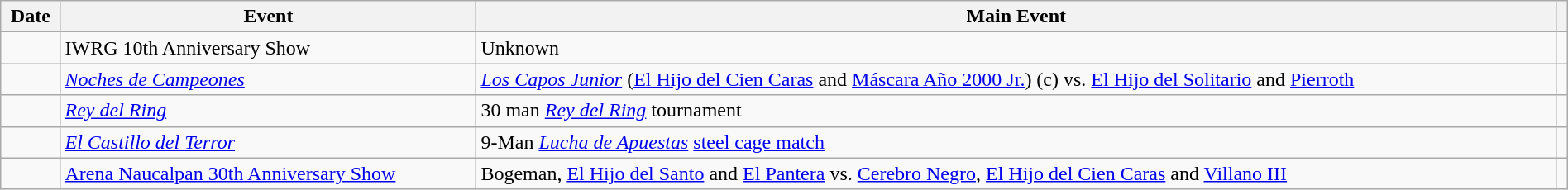<table class="wikitable sortable" width=100%>
<tr>
<th scope="col">Date</th>
<th scope="col">Event</th>
<th class=unsortable scope="col">Main Event</th>
<th class=unsortable scope="col"></th>
</tr>
<tr>
<td></td>
<td>IWRG 10th Anniversary Show</td>
<td>Unknown</td>
<td></td>
</tr>
<tr>
<td></td>
<td><em><a href='#'>Noches de Campeones</a></em></td>
<td><em><a href='#'>Los Capos Junior</a></em> (<a href='#'>El Hijo del Cien Caras</a> and <a href='#'>Máscara Año 2000 Jr.</a>) (c) vs. <a href='#'>El Hijo del Solitario</a> and <a href='#'>Pierroth</a></td>
<td></td>
</tr>
<tr>
<td></td>
<td><em><a href='#'>Rey del Ring</a></em></td>
<td>30 man <em><a href='#'>Rey del Ring</a></em> tournament</td>
<td></td>
</tr>
<tr>
<td></td>
<td><em><a href='#'>El Castillo del Terror</a></em></td>
<td>9-Man <em><a href='#'>Lucha de Apuestas</a></em> <a href='#'>steel cage match</a></td>
<td></td>
</tr>
<tr>
<td></td>
<td><a href='#'>Arena Naucalpan 30th Anniversary Show</a></td>
<td>Bogeman, <a href='#'>El Hijo del Santo</a> and <a href='#'>El Pantera</a> vs. <a href='#'>Cerebro Negro</a>, <a href='#'>El Hijo del Cien Caras</a> and <a href='#'>Villano III</a></td>
<td></td>
</tr>
</table>
